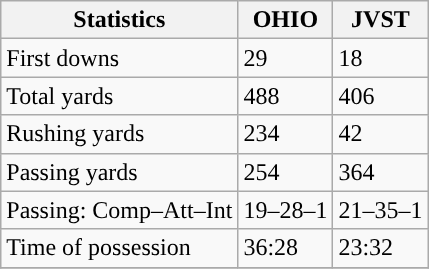<table class="wikitable" style="float: left;">
<tr>
<th>Statistics</th>
<th>OHIO</th>
<th>JVST</th>
</tr>
<tr>
<td>First downs</td>
<td>29</td>
<td>18</td>
</tr>
<tr>
<td>Total yards</td>
<td>488</td>
<td>406</td>
</tr>
<tr>
<td>Rushing yards</td>
<td>234</td>
<td>42</td>
</tr>
<tr>
<td>Passing yards</td>
<td>254</td>
<td>364</td>
</tr>
<tr>
<td>Passing: Comp–Att–Int</td>
<td>19–28–1</td>
<td>21–35–1</td>
</tr>
<tr>
<td>Time of possession</td>
<td>36:28</td>
<td>23:32</td>
</tr>
<tr>
</tr>
</table>
